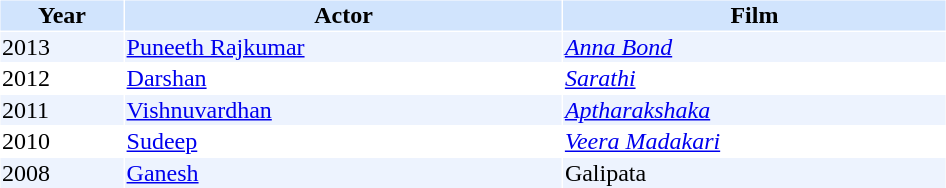<table cellspacing="1" cellpadding="1" border="0" width="50%">
<tr bgcolor="#d1e4fd">
<th>Year</th>
<th>Actor</th>
<th>Film</th>
</tr>
<tr bgcolor=#edf3fe>
<td>2013</td>
<td><a href='#'>Puneeth Rajkumar</a></td>
<td><em><a href='#'>Anna Bond</a></em></td>
</tr>
<tr>
<td>2012</td>
<td><a href='#'>Darshan</a></td>
<td><em><a href='#'>Sarathi</a></em></td>
</tr>
<tr bgcolor=#edf3fe>
<td>2011</td>
<td><a href='#'>Vishnuvardhan</a></td>
<td><em><a href='#'>Aptharakshaka</a></em></td>
</tr>
<tr>
<td>2010</td>
<td><a href='#'>Sudeep</a></td>
<td><em><a href='#'>Veera Madakari</a></em></td>
</tr>
<tr bgcolor=#edf3fe>
<td>2008</td>
<td><a href='#'>Ganesh</a></td>
<td>Galipata</td>
</tr>
</table>
